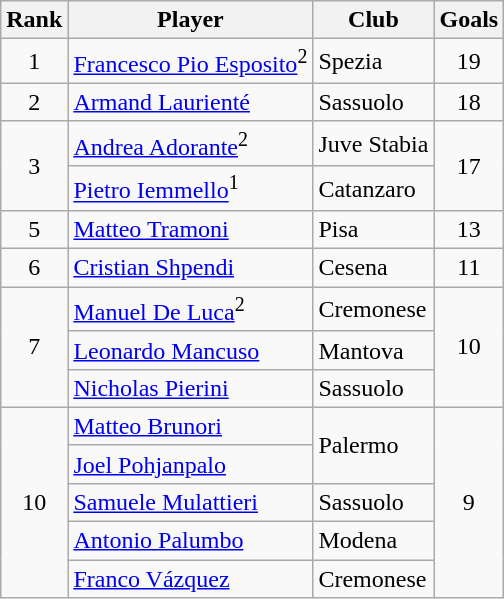<table class="wikitable" style="text-align:center">
<tr>
<th>Rank</th>
<th>Player</th>
<th>Club</th>
<th>Goals</th>
</tr>
<tr>
<td>1</td>
<td align="left"> <a href='#'>Francesco Pio Esposito</a><sup>2</sup></td>
<td align="left">Spezia</td>
<td>19</td>
</tr>
<tr>
<td>2</td>
<td align="left"> <a href='#'>Armand Laurienté</a></td>
<td align="left">Sassuolo</td>
<td>18</td>
</tr>
<tr>
<td rowspan="2">3</td>
<td align="left"> <a href='#'>Andrea Adorante</a><sup>2</sup></td>
<td align="left">Juve Stabia</td>
<td rowspan="2">17</td>
</tr>
<tr>
<td align="left"> <a href='#'>Pietro Iemmello</a><sup>1</sup></td>
<td align="left">Catanzaro</td>
</tr>
<tr>
<td>5</td>
<td align="left"> <a href='#'>Matteo Tramoni</a></td>
<td align="left">Pisa</td>
<td>13</td>
</tr>
<tr>
<td>6</td>
<td align="left"> <a href='#'>Cristian Shpendi</a></td>
<td align="left">Cesena</td>
<td>11</td>
</tr>
<tr>
<td rowspan="3">7</td>
<td align="left"> <a href='#'>Manuel De Luca</a><sup>2</sup></td>
<td align="left">Cremonese</td>
<td rowspan="3">10</td>
</tr>
<tr>
<td align="left"> <a href='#'>Leonardo Mancuso</a></td>
<td align="left">Mantova</td>
</tr>
<tr>
<td align="left"> <a href='#'>Nicholas Pierini</a></td>
<td align="left">Sassuolo</td>
</tr>
<tr>
<td rowspan="5">10</td>
<td align="left"> <a href='#'>Matteo Brunori</a></td>
<td rowspan="2" align="left">Palermo</td>
<td rowspan="5">9</td>
</tr>
<tr>
<td align="left"> <a href='#'>Joel Pohjanpalo</a></td>
</tr>
<tr>
<td align="left"> <a href='#'>Samuele Mulattieri</a></td>
<td align="left">Sassuolo</td>
</tr>
<tr>
<td align="left"> <a href='#'>Antonio Palumbo</a></td>
<td align="left">Modena</td>
</tr>
<tr>
<td align="left"> <a href='#'>Franco Vázquez</a></td>
<td align="left">Cremonese</td>
</tr>
</table>
